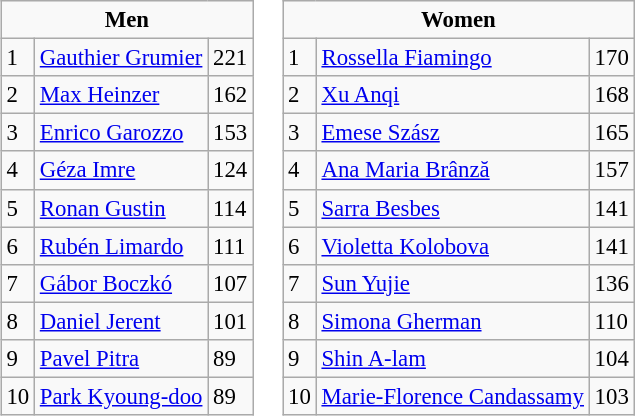<table style="margin:1em auto;">
<tr valign="top">
<td><br><table class="wikitable" style="font-size: 95%">
<tr>
<td colspan="3" style="text-align:center;"><strong>Men</strong></td>
</tr>
<tr>
<td>1</td>
<td style="text-align:left;"> <a href='#'>Gauthier Grumier</a></td>
<td>221</td>
</tr>
<tr>
<td>2</td>
<td style="text-align:left;"> <a href='#'>Max Heinzer</a></td>
<td>162</td>
</tr>
<tr>
<td>3</td>
<td style="text-align:left;"> <a href='#'>Enrico Garozzo</a></td>
<td>153</td>
</tr>
<tr>
<td>4</td>
<td align="left"> <a href='#'>Géza Imre</a></td>
<td>124</td>
</tr>
<tr>
<td>5</td>
<td align="left"> <a href='#'>Ronan Gustin</a></td>
<td>114</td>
</tr>
<tr>
<td>6</td>
<td style="text-align:left;"> <a href='#'>Rubén Limardo</a></td>
<td>111</td>
</tr>
<tr>
<td>7</td>
<td align="left"> <a href='#'>Gábor Boczkó</a></td>
<td>107</td>
</tr>
<tr>
<td>8</td>
<td align="left"> <a href='#'>Daniel Jerent</a></td>
<td>101</td>
</tr>
<tr>
<td>9</td>
<td align="left"> <a href='#'>Pavel Pitra</a></td>
<td>89</td>
</tr>
<tr>
<td>10</td>
<td align="left"> <a href='#'>Park Kyoung-doo</a></td>
<td>89</td>
</tr>
</table>
</td>
<td><br><table class="wikitable" style="font-size: 95%">
<tr>
<td colspan="3" style="text-align:center;"><strong>Women</strong></td>
</tr>
<tr>
<td>1</td>
<td style="text-align:left;"> <a href='#'>Rossella Fiamingo</a></td>
<td>170</td>
</tr>
<tr>
<td>2</td>
<td style="text-align:left;"> <a href='#'>Xu Anqi</a></td>
<td>168</td>
</tr>
<tr>
<td>3</td>
<td align="left"> <a href='#'>Emese Szász</a></td>
<td>165</td>
</tr>
<tr>
<td>4</td>
<td align="left"> <a href='#'>Ana Maria Brânză</a></td>
<td>157</td>
</tr>
<tr>
<td>5</td>
<td align="left"> <a href='#'>Sarra Besbes</a></td>
<td>141</td>
</tr>
<tr>
<td>6</td>
<td style="text-align:left;"> <a href='#'>Violetta Kolobova</a></td>
<td>141</td>
</tr>
<tr>
<td>7</td>
<td style="text-align:left;"> <a href='#'>Sun Yujie</a></td>
<td>136</td>
</tr>
<tr>
<td>8</td>
<td style="text-align:left;"> <a href='#'>Simona Gherman</a></td>
<td>110</td>
</tr>
<tr>
<td>9</td>
<td style="text-align:left;"> <a href='#'>Shin A-lam</a></td>
<td>104</td>
</tr>
<tr>
<td>10</td>
<td style="text-align:left;"> <a href='#'>Marie-Florence Candassamy</a></td>
<td>103</td>
</tr>
</table>
</td>
<td></td>
</tr>
</table>
